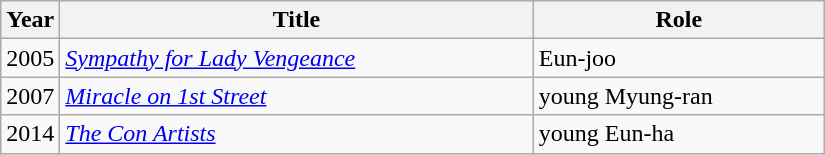<table class="wikitable" style="width:550px">
<tr>
<th width=10>Year</th>
<th>Title</th>
<th>Role</th>
</tr>
<tr>
<td>2005</td>
<td><em><a href='#'>Sympathy for Lady Vengeance</a></em></td>
<td>Eun-joo</td>
</tr>
<tr>
<td>2007</td>
<td><em><a href='#'>Miracle on 1st Street</a></em></td>
<td>young Myung-ran</td>
</tr>
<tr>
<td>2014</td>
<td><em><a href='#'>The Con Artists</a></em></td>
<td>young Eun-ha</td>
</tr>
</table>
